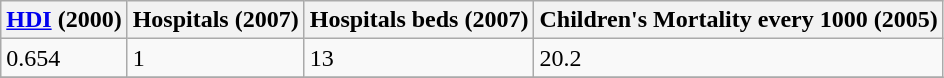<table class="wikitable">
<tr>
<th><a href='#'>HDI</a> (2000)</th>
<th>Hospitals (2007)</th>
<th>Hospitals beds (2007)</th>
<th>Children's Mortality every 1000 (2005)</th>
</tr>
<tr>
<td>0.654</td>
<td>1</td>
<td>13</td>
<td>20.2</td>
</tr>
<tr>
</tr>
</table>
